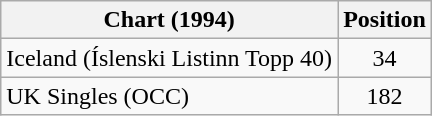<table class="wikitable">
<tr>
<th>Chart (1994)</th>
<th>Position</th>
</tr>
<tr>
<td>Iceland (Íslenski Listinn Topp 40)</td>
<td align="center">34</td>
</tr>
<tr>
<td>UK Singles (OCC)</td>
<td align="center">182</td>
</tr>
</table>
